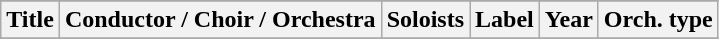<table class="wikitable sortable plainrowheaders" style="margin-right: 0;">
<tr>
</tr>
<tr>
<th scope="col">Title</th>
<th scope="col">Conductor / Choir / Orchestra</th>
<th scope="col">Soloists</th>
<th scope="col">Label</th>
<th scope="col">Year</th>
<th scope="col">Orch. type</th>
</tr>
<tr>
</tr>
</table>
